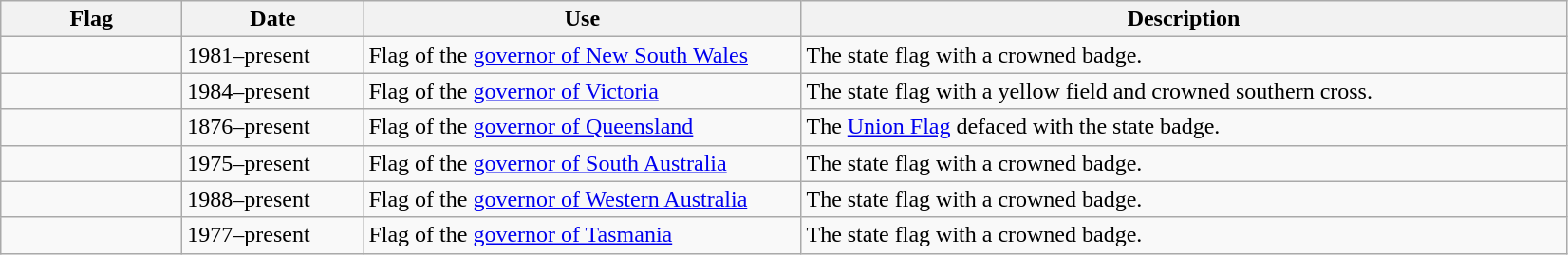<table class="wikitable">
<tr>
<th scope="col" style="width:120px;">Flag</th>
<th scope="col" style="width:120px;">Date</th>
<th scope="col" style="width:300px;">Use</th>
<th scope="col" style="width:530px;">Description</th>
</tr>
<tr>
<td></td>
<td>1981–present</td>
<td>Flag of the <a href='#'>governor of New South Wales</a></td>
<td>The state flag with a crowned badge.</td>
</tr>
<tr>
<td></td>
<td>1984–present</td>
<td>Flag of the <a href='#'>governor of Victoria</a></td>
<td>The state flag with a yellow field and crowned southern cross.</td>
</tr>
<tr>
<td></td>
<td>1876–present</td>
<td>Flag of the <a href='#'>governor of Queensland</a></td>
<td>The <a href='#'>Union Flag</a> defaced with the state badge.</td>
</tr>
<tr>
<td></td>
<td>1975–present</td>
<td>Flag of the <a href='#'>governor of South Australia</a></td>
<td>The state flag with a crowned badge.</td>
</tr>
<tr>
<td></td>
<td>1988–present</td>
<td>Flag of the <a href='#'>governor of Western Australia</a></td>
<td>The state flag with a crowned badge.</td>
</tr>
<tr>
<td></td>
<td>1977–present</td>
<td>Flag of the <a href='#'>governor of Tasmania</a></td>
<td>The state flag with a crowned badge.</td>
</tr>
</table>
